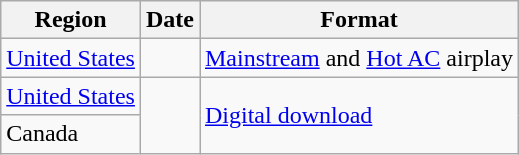<table class="wikitable">
<tr>
<th>Region</th>
<th>Date</th>
<th>Format</th>
</tr>
<tr>
<td><a href='#'>United States</a></td>
<td></td>
<td><a href='#'>Mainstream</a> and <a href='#'>Hot AC</a> airplay</td>
</tr>
<tr>
<td><a href='#'>United States</a></td>
<td rowspan="2"></td>
<td rowspan="2"><a href='#'>Digital download</a></td>
</tr>
<tr>
<td>Canada</td>
</tr>
</table>
